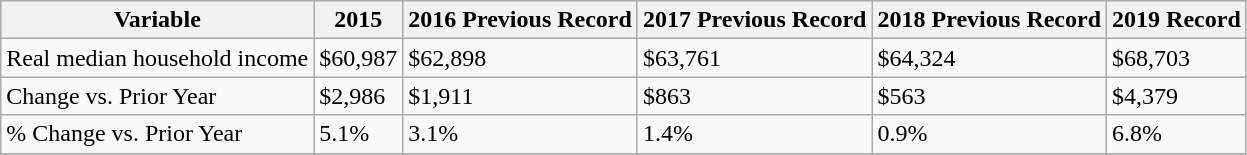<table class="wikitable">
<tr>
<th>Variable</th>
<th>2015</th>
<th>2016 Previous Record</th>
<th>2017 Previous Record</th>
<th>2018 Previous Record</th>
<th>2019 Record</th>
</tr>
<tr>
<td>Real median household income</td>
<td>$60,987</td>
<td>$62,898</td>
<td>$63,761</td>
<td>$64,324</td>
<td>$68,703</td>
</tr>
<tr>
<td>Change vs. Prior Year</td>
<td>$2,986</td>
<td>$1,911</td>
<td>$863</td>
<td>$563</td>
<td>$4,379</td>
</tr>
<tr>
<td>% Change vs. Prior Year</td>
<td>5.1%</td>
<td>3.1%</td>
<td>1.4%</td>
<td>0.9%</td>
<td>6.8%</td>
</tr>
<tr>
</tr>
</table>
